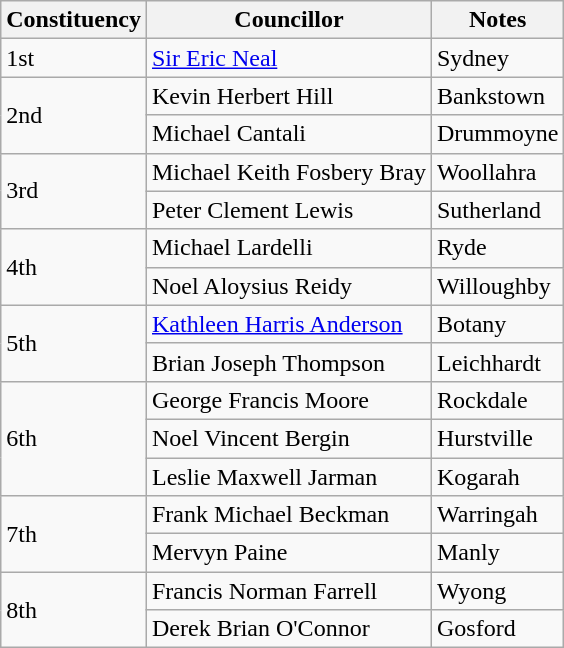<table class="wikitable">
<tr>
<th>Constituency</th>
<th>Councillor</th>
<th>Notes</th>
</tr>
<tr>
<td>1st</td>
<td><a href='#'>Sir Eric Neal</a></td>
<td>Sydney</td>
</tr>
<tr>
<td rowspan="2">2nd</td>
<td>Kevin Herbert Hill</td>
<td>Bankstown</td>
</tr>
<tr>
<td>Michael Cantali</td>
<td>Drummoyne</td>
</tr>
<tr>
<td rowspan="2">3rd</td>
<td>Michael Keith Fosbery Bray</td>
<td>Woollahra</td>
</tr>
<tr>
<td>Peter Clement Lewis</td>
<td>Sutherland</td>
</tr>
<tr>
<td rowspan="2">4th</td>
<td>Michael Lardelli</td>
<td>Ryde</td>
</tr>
<tr>
<td>Noel Aloysius Reidy</td>
<td>Willoughby</td>
</tr>
<tr>
<td rowspan="2">5th</td>
<td><a href='#'>Kathleen Harris Anderson</a></td>
<td>Botany</td>
</tr>
<tr>
<td>Brian Joseph Thompson</td>
<td>Leichhardt</td>
</tr>
<tr>
<td rowspan="3">6th</td>
<td>George Francis Moore</td>
<td>Rockdale</td>
</tr>
<tr>
<td>Noel Vincent Bergin</td>
<td>Hurstville</td>
</tr>
<tr>
<td>Leslie Maxwell Jarman</td>
<td>Kogarah</td>
</tr>
<tr>
<td rowspan="2">7th</td>
<td>Frank Michael Beckman</td>
<td>Warringah</td>
</tr>
<tr>
<td>Mervyn Paine</td>
<td>Manly</td>
</tr>
<tr>
<td rowspan="2">8th</td>
<td>Francis Norman Farrell</td>
<td>Wyong</td>
</tr>
<tr>
<td>Derek Brian O'Connor</td>
<td>Gosford</td>
</tr>
</table>
